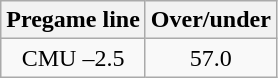<table class="wikitable">
<tr align="center">
<th style=>Pregame line</th>
<th style=>Over/under</th>
</tr>
<tr align="center">
<td>CMU –2.5</td>
<td>57.0</td>
</tr>
</table>
